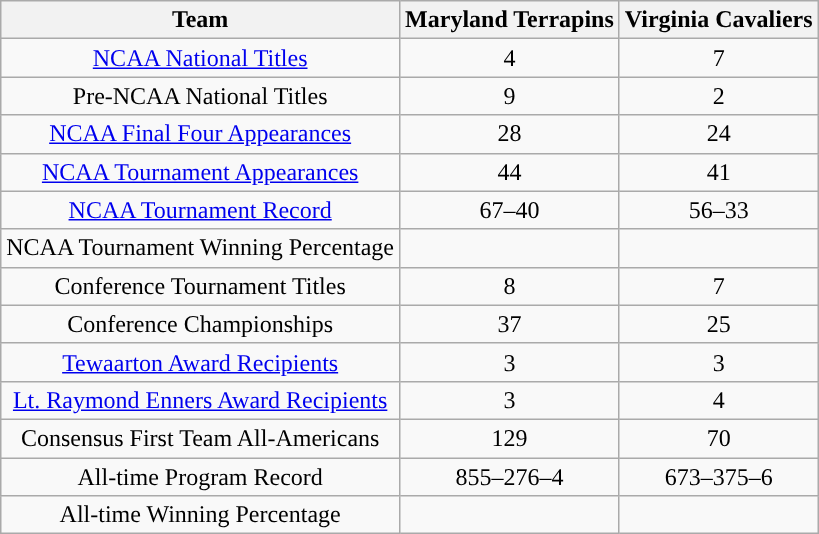<table class="wikitable" style="text-align:center;">
<tr>
<th>Team</th>
<th>Maryland Terrapins</th>
<th>Virginia Cavaliers</th>
</tr>
<tr>
<td><a href='#'>NCAA National Titles</a></td>
<td style=>4</td>
<td>7</td>
</tr>
<tr>
<td>Pre-NCAA National Titles</td>
<td style=>9</td>
<td>2</td>
</tr>
<tr>
<td><a href='#'>NCAA Final Four Appearances</a></td>
<td>28</td>
<td>24</td>
</tr>
<tr>
<td><a href='#'>NCAA Tournament Appearances</a></td>
<td>44</td>
<td>41</td>
</tr>
<tr>
<td><a href='#'>NCAA Tournament Record</a></td>
<td>67–40</td>
<td>56–33</td>
</tr>
<tr>
<td>NCAA Tournament Winning Percentage</td>
<td></td>
<td></td>
</tr>
<tr>
<td>Conference Tournament Titles</td>
<td>8</td>
<td>7</td>
</tr>
<tr>
<td>Conference Championships</td>
<td>37</td>
<td>25</td>
</tr>
<tr>
<td><a href='#'>Tewaarton Award Recipients</a></td>
<td>3</td>
<td>3</td>
</tr>
<tr>
<td><a href='#'>Lt. Raymond Enners Award Recipients</a></td>
<td>3</td>
<td>4</td>
</tr>
<tr>
<td>Consensus First Team All-Americans</td>
<td>129</td>
<td>70</td>
</tr>
<tr>
<td>All-time Program Record</td>
<td>855–276–4</td>
<td>673–375–6</td>
</tr>
<tr>
<td>All-time Winning Percentage</td>
<td></td>
<td></td>
</tr>
</table>
